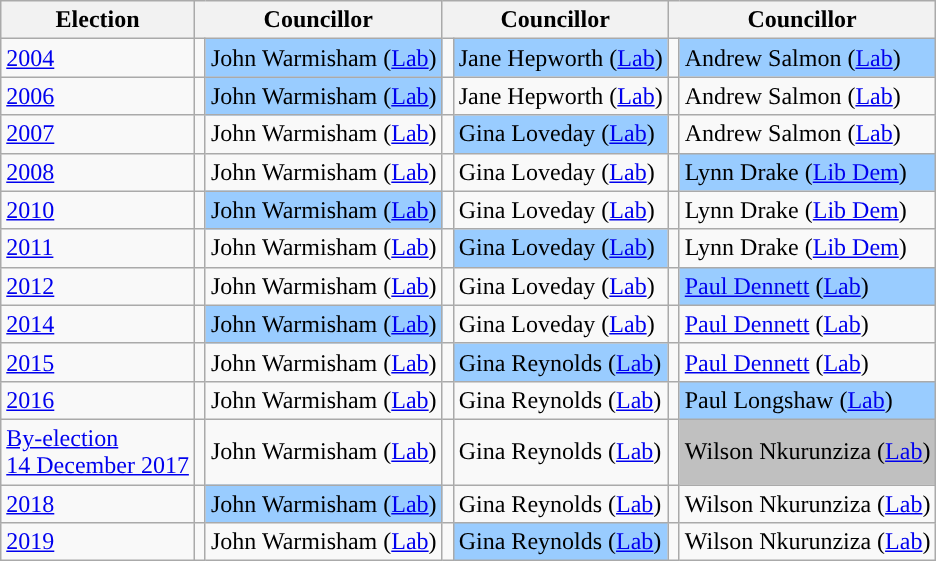<table class="wikitable">
<tr>
<th>Election</th>
<th colspan="2">Councillor</th>
<th colspan="2">Councillor</th>
<th colspan="2">Councillor</th>
</tr>
<tr>
<td><a href='#'>2004</a></td>
<td style="background-color: "></td>
<td bgcolor="#99CCFF">John Warmisham (<a href='#'>Lab</a>)</td>
<td style="background-color: "></td>
<td bgcolor="#99CCFF">Jane Hepworth (<a href='#'>Lab</a>)</td>
<td style="background-color: "></td>
<td bgcolor="#99CCFF">Andrew Salmon (<a href='#'>Lab</a>)</td>
</tr>
<tr>
<td><a href='#'>2006</a></td>
<td style="background-color: "></td>
<td bgcolor="#99CCFF">John Warmisham (<a href='#'>Lab</a>)</td>
<td style="background-color: "></td>
<td>Jane Hepworth (<a href='#'>Lab</a>)</td>
<td style="background-color: "></td>
<td>Andrew Salmon (<a href='#'>Lab</a>)</td>
</tr>
<tr>
<td><a href='#'>2007</a></td>
<td style="background-color: "></td>
<td>John Warmisham (<a href='#'>Lab</a>)</td>
<td style="background-color: "></td>
<td bgcolor="#99CCFF">Gina Loveday (<a href='#'>Lab</a>)</td>
<td style="background-color: "></td>
<td>Andrew Salmon (<a href='#'>Lab</a>)</td>
</tr>
<tr>
<td><a href='#'>2008</a></td>
<td style="background-color: "></td>
<td>John Warmisham (<a href='#'>Lab</a>)</td>
<td style="background-color: "></td>
<td>Gina Loveday (<a href='#'>Lab</a>)</td>
<td style="background-color: "></td>
<td bgcolor="#99CCFF">Lynn Drake (<a href='#'>Lib Dem</a>)</td>
</tr>
<tr>
<td><a href='#'>2010</a></td>
<td style="background-color: "></td>
<td bgcolor="#99CCFF">John Warmisham (<a href='#'>Lab</a>)</td>
<td style="background-color: "></td>
<td>Gina Loveday (<a href='#'>Lab</a>)</td>
<td style="background-color: "></td>
<td>Lynn Drake (<a href='#'>Lib Dem</a>)</td>
</tr>
<tr>
<td><a href='#'>2011</a></td>
<td style="background-color: "></td>
<td>John Warmisham (<a href='#'>Lab</a>)</td>
<td style="background-color: "></td>
<td bgcolor="#99CCFF">Gina Loveday (<a href='#'>Lab</a>)</td>
<td style="background-color: "></td>
<td>Lynn Drake (<a href='#'>Lib Dem</a>)</td>
</tr>
<tr>
<td><a href='#'>2012</a></td>
<td style="background-color: "></td>
<td>John Warmisham (<a href='#'>Lab</a>)</td>
<td style="background-color: "></td>
<td>Gina Loveday (<a href='#'>Lab</a>)</td>
<td style="background-color: "></td>
<td bgcolor="#99CCFF"><a href='#'>Paul Dennett</a> (<a href='#'>Lab</a>)</td>
</tr>
<tr>
<td><a href='#'>2014</a></td>
<td style="background-color: "></td>
<td bgcolor="#99CCFF">John Warmisham (<a href='#'>Lab</a>)</td>
<td style="background-color: "></td>
<td>Gina Loveday (<a href='#'>Lab</a>)</td>
<td style="background-color: "></td>
<td><a href='#'>Paul Dennett</a> (<a href='#'>Lab</a>)</td>
</tr>
<tr>
<td><a href='#'>2015</a></td>
<td style="background-color: "></td>
<td>John Warmisham (<a href='#'>Lab</a>)</td>
<td style="background-color: "></td>
<td bgcolor="#99CCFF">Gina Reynolds (<a href='#'>Lab</a>)</td>
<td style="background-color: "></td>
<td><a href='#'>Paul Dennett</a> (<a href='#'>Lab</a>)</td>
</tr>
<tr>
<td><a href='#'>2016</a></td>
<td style="background-color: "></td>
<td>John Warmisham (<a href='#'>Lab</a>)</td>
<td style="background-color: "></td>
<td>Gina Reynolds (<a href='#'>Lab</a>)</td>
<td style="background-color: "></td>
<td bgcolor="#99CCFF">Paul Longshaw (<a href='#'>Lab</a>)</td>
</tr>
<tr>
<td><a href='#'>By-election<br>14 December 2017</a></td>
<td style="background-color: "></td>
<td>John Warmisham (<a href='#'>Lab</a>)</td>
<td style="background-color: "></td>
<td>Gina Reynolds (<a href='#'>Lab</a>)</td>
<td style="background-color: "></td>
<td bgcolor="#C0C0C0">Wilson Nkurunziza (<a href='#'>Lab</a>)</td>
</tr>
<tr>
<td><a href='#'>2018</a></td>
<td style="background-color: "></td>
<td bgcolor="#99CCFF">John Warmisham (<a href='#'>Lab</a>)</td>
<td style="background-color: "></td>
<td>Gina Reynolds (<a href='#'>Lab</a>)</td>
<td style="background-color: "></td>
<td>Wilson Nkurunziza (<a href='#'>Lab</a>)</td>
</tr>
<tr>
<td><a href='#'>2019</a></td>
<td style="background-color: "></td>
<td>John Warmisham (<a href='#'>Lab</a>)</td>
<td style="background-color: "></td>
<td bgcolor="#99CCFF">Gina Reynolds (<a href='#'>Lab</a>)</td>
<td style="background-color: "></td>
<td>Wilson Nkurunziza (<a href='#'>Lab</a>)</td>
</tr>
</table>
